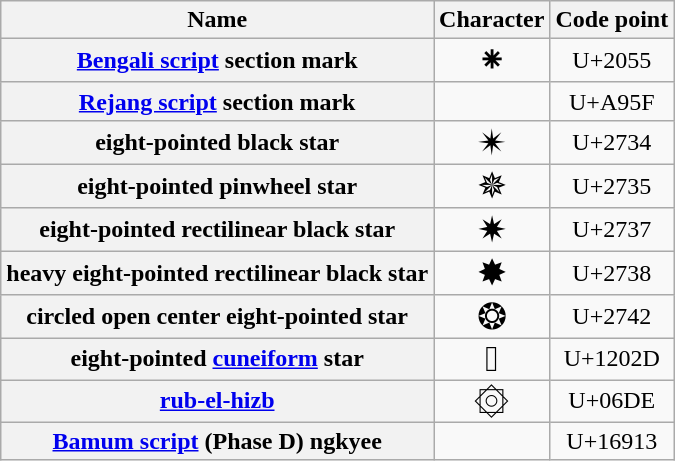<table class="wikitable" style="text-align:center;">
<tr>
<th>Name</th>
<th>Character</th>
<th>Code point</th>
</tr>
<tr>
<th><a href='#'>Bengali script</a> section mark</th>
<td style="font-size:150%; padding:0">⁕</td>
<td>U+2055</td>
</tr>
<tr>
<th><a href='#'>Rejang script</a> section mark</th>
<td style="font-size:150%; padding:0"></td>
<td>U+A95F</td>
</tr>
<tr>
<th>eight-pointed black star</th>
<td style="font-size:150%; padding:0">✴</td>
<td>U+2734</td>
</tr>
<tr>
<th>eight-pointed pinwheel star</th>
<td style="font-size:150%; padding:0">✵</td>
<td>U+2735</td>
</tr>
<tr>
<th>eight-pointed rectilinear black star</th>
<td style="font-size:150%; padding:0">✷</td>
<td>U+2737</td>
</tr>
<tr>
<th>heavy eight-pointed rectilinear black star</th>
<td style="font-size:150%; padding:0">✸</td>
<td>U+2738</td>
</tr>
<tr>
<th>circled open center eight-pointed star</th>
<td style="font-size:150%; padding:0">❂</td>
<td>U+2742</td>
</tr>
<tr>
<th>eight-pointed <a href='#'>cuneiform</a> star</th>
<td style="font-size:150%; padding:0">𒀭</td>
<td>U+1202D</td>
</tr>
<tr>
<th><a href='#'>rub-el-hizb</a></th>
<td style="font-size:150%; padding:0">۞</td>
<td>U+06DE</td>
</tr>
<tr>
<th><a href='#'>Bamum script</a> (Phase D) ngkyee</th>
<td style="font-size:150%; padding:0"></td>
<td>U+16913</td>
</tr>
</table>
